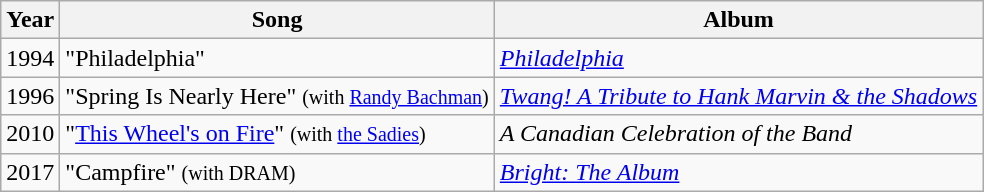<table class="wikitable">
<tr>
<th>Year</th>
<th>Song</th>
<th>Album</th>
</tr>
<tr>
<td>1994</td>
<td>"Philadelphia"</td>
<td><em><a href='#'>Philadelphia</a></em></td>
</tr>
<tr>
<td>1996</td>
<td>"Spring Is Nearly Here" <small>(with <a href='#'>Randy Bachman</a>)</small></td>
<td><em><a href='#'>Twang! A Tribute to Hank Marvin & the Shadows</a></em></td>
</tr>
<tr>
<td>2010</td>
<td>"<a href='#'>This Wheel's on Fire</a>" <small>(with <a href='#'>the Sadies</a>)</small></td>
<td><em>A Canadian Celebration of the Band</em></td>
</tr>
<tr>
<td>2017</td>
<td>"Campfire" <small>(with DRAM)</small></td>
<td><a href='#'><em>Bright: The Album</em></a></td>
</tr>
</table>
